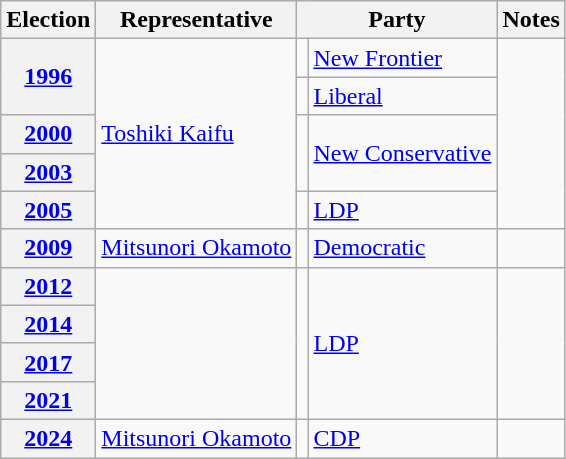<table class=wikitable>
<tr valign=bottom>
<th>Election</th>
<th>Representative</th>
<th colspan="2">Party</th>
<th>Notes</th>
</tr>
<tr>
<th rowspan="2"><a href='#'>1996</a></th>
<td rowspan="5"><a href='#'>Toshiki Kaifu</a></td>
<td bgcolor=></td>
<td><a href='#'>New Frontier</a></td>
<td rowspan="5"></td>
</tr>
<tr>
<td bgcolor=></td>
<td><a href='#'>Liberal</a></td>
</tr>
<tr>
<th><a href='#'>2000</a></th>
<td rowspan="2" bgcolor=></td>
<td rowspan="2"><a href='#'>New Conservative</a></td>
</tr>
<tr>
<th><a href='#'>2003</a></th>
</tr>
<tr>
<th><a href='#'>2005</a></th>
<td bgcolor=></td>
<td><a href='#'>LDP</a></td>
</tr>
<tr>
<th><a href='#'>2009</a></th>
<td><a href='#'>Mitsunori Okamoto</a></td>
<td bgcolor=></td>
<td><a href='#'>Democratic</a></td>
<td></td>
</tr>
<tr>
<th><a href='#'>2012</a></th>
<td rowspan="4"></td>
<td rowspan="4" bgcolor=></td>
<td rowspan="4"><a href='#'>LDP</a></td>
<td rowspan="4"></td>
</tr>
<tr>
<th><a href='#'>2014</a></th>
</tr>
<tr>
<th><a href='#'>2017</a></th>
</tr>
<tr>
<th><a href='#'>2021</a></th>
</tr>
<tr>
<th><a href='#'>2024</a></th>
<td><a href='#'>Mitsunori Okamoto</a></td>
<td bgcolor=></td>
<td><a href='#'>CDP</a></td>
<td></td>
</tr>
</table>
